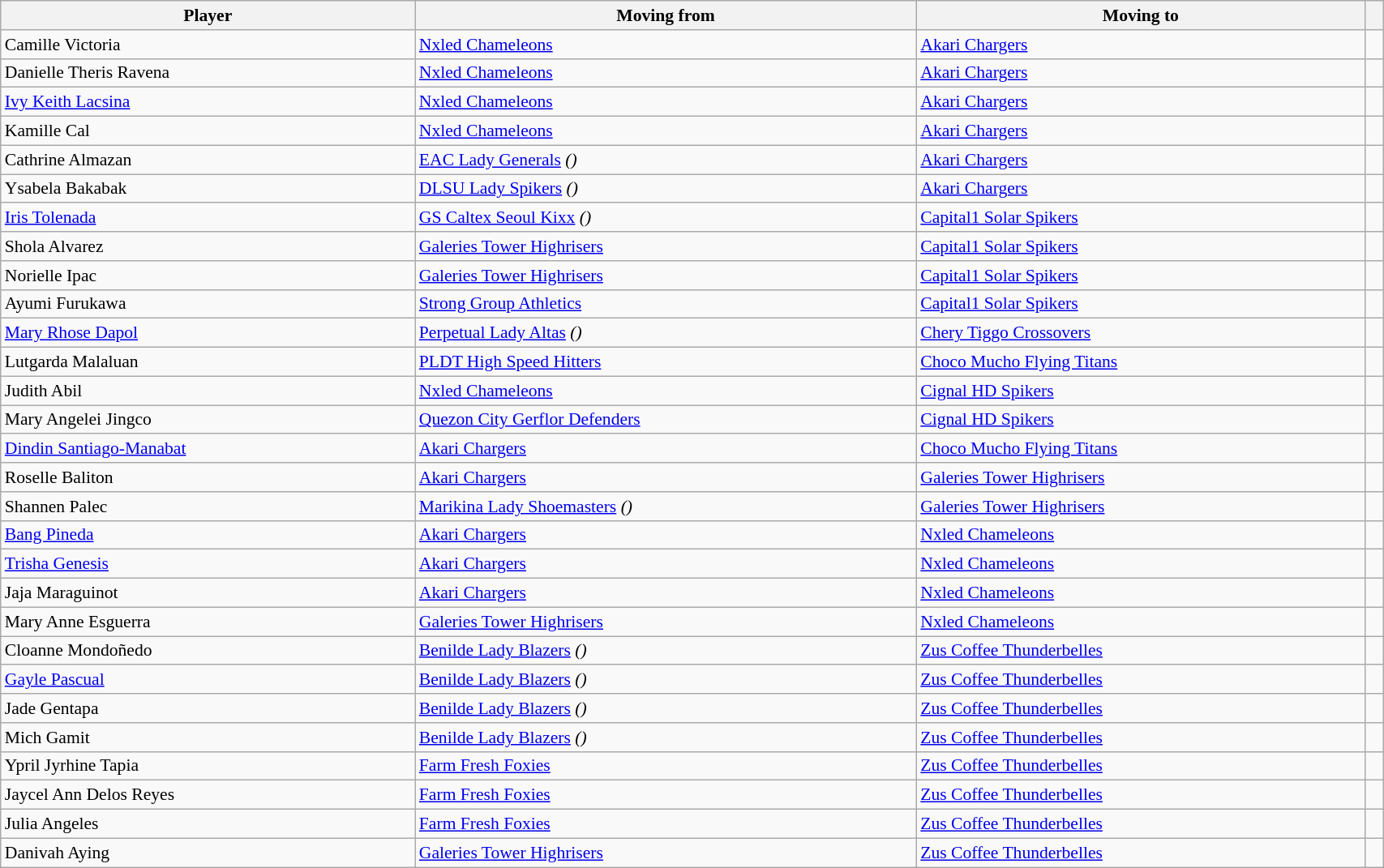<table class="wikitable sortable" style="width:90%; font-size:90%; ">
<tr>
<th>Player</th>
<th>Moving from</th>
<th>Moving to</th>
<th class="unsortable"></th>
</tr>
<tr>
<td>Camille Victoria</td>
<td><a href='#'>Nxled Chameleons</a></td>
<td><a href='#'>Akari Chargers</a></td>
<td style="text-align:center"></td>
</tr>
<tr>
<td>Danielle Theris Ravena</td>
<td><a href='#'>Nxled Chameleons</a></td>
<td><a href='#'>Akari Chargers</a></td>
<td style="text-align:center"></td>
</tr>
<tr>
<td><a href='#'>Ivy Keith Lacsina</a></td>
<td><a href='#'>Nxled Chameleons</a></td>
<td><a href='#'>Akari Chargers</a></td>
<td style="text-align:center"></td>
</tr>
<tr>
<td>Kamille Cal</td>
<td><a href='#'>Nxled Chameleons</a></td>
<td><a href='#'>Akari Chargers</a></td>
<td style="text-align:center"></td>
</tr>
<tr>
<td>Cathrine Almazan</td>
<td><a href='#'>EAC Lady Generals</a> <em>()</em></td>
<td><a href='#'>Akari Chargers</a></td>
<td style="text-align:center"></td>
</tr>
<tr>
<td>Ysabela Bakabak</td>
<td><a href='#'>DLSU Lady Spikers</a> <em>()</em></td>
<td><a href='#'>Akari Chargers</a></td>
<td style="text-align:center"></td>
</tr>
<tr>
<td><a href='#'>Iris Tolenada</a></td>
<td><a href='#'>GS Caltex Seoul Kixx</a> <em>()</em></td>
<td><a href='#'>Capital1 Solar Spikers</a></td>
<td style="text-align:center"></td>
</tr>
<tr>
<td>Shola Alvarez</td>
<td><a href='#'>Galeries Tower Highrisers</a></td>
<td><a href='#'>Capital1 Solar Spikers</a></td>
<td style="text-align:center"></td>
</tr>
<tr>
<td>Norielle Ipac</td>
<td><a href='#'>Galeries Tower Highrisers</a></td>
<td><a href='#'>Capital1 Solar Spikers</a></td>
<td style="text-align:center"></td>
</tr>
<tr>
<td>Ayumi Furukawa</td>
<td><a href='#'>Strong Group Athletics</a></td>
<td><a href='#'>Capital1 Solar Spikers</a></td>
<td style="text-align:center"></td>
</tr>
<tr>
<td><a href='#'>Mary Rhose Dapol</a></td>
<td><a href='#'>Perpetual Lady Altas</a> <em>()</em></td>
<td><a href='#'>Chery Tiggo Crossovers</a></td>
<td style="text-align:center"></td>
</tr>
<tr>
<td>Lutgarda Malaluan</td>
<td><a href='#'>PLDT High Speed Hitters</a></td>
<td><a href='#'>Choco Mucho Flying Titans</a></td>
<td style="text-align:center"></td>
</tr>
<tr>
<td>Judith Abil</td>
<td><a href='#'>Nxled Chameleons</a></td>
<td><a href='#'>Cignal HD Spikers</a></td>
<td style="text-align:center"></td>
</tr>
<tr>
<td>Mary Angelei Jingco</td>
<td><a href='#'>Quezon City Gerflor Defenders</a></td>
<td><a href='#'>Cignal HD Spikers</a></td>
<td style="text-align:center"></td>
</tr>
<tr>
<td><a href='#'>Dindin Santiago-Manabat</a></td>
<td><a href='#'>Akari Chargers</a></td>
<td><a href='#'>Choco Mucho Flying Titans</a></td>
<td style="text-align:center"></td>
</tr>
<tr>
<td>Roselle Baliton</td>
<td><a href='#'>Akari Chargers</a></td>
<td><a href='#'>Galeries Tower Highrisers</a></td>
<td style="text-align:center"></td>
</tr>
<tr>
<td>Shannen Palec</td>
<td><a href='#'>Marikina Lady Shoemasters</a> <em>()</em></td>
<td><a href='#'>Galeries Tower Highrisers</a></td>
<td style="text-align:center"></td>
</tr>
<tr>
<td><a href='#'>Bang Pineda</a></td>
<td><a href='#'>Akari Chargers</a></td>
<td><a href='#'>Nxled Chameleons</a></td>
<td style="text-align:center"></td>
</tr>
<tr>
<td><a href='#'>Trisha Genesis</a></td>
<td><a href='#'>Akari Chargers</a></td>
<td><a href='#'>Nxled Chameleons</a></td>
<td style="text-align:center"></td>
</tr>
<tr>
<td>Jaja Maraguinot</td>
<td><a href='#'>Akari Chargers</a></td>
<td><a href='#'>Nxled Chameleons</a></td>
<td style="text-align:center"></td>
</tr>
<tr>
<td>Mary Anne Esguerra</td>
<td><a href='#'>Galeries Tower Highrisers</a></td>
<td><a href='#'>Nxled Chameleons</a></td>
<td style="text-align:center"></td>
</tr>
<tr>
<td>Cloanne Mondoñedo</td>
<td><a href='#'>Benilde Lady Blazers</a> <em>()</em></td>
<td><a href='#'>Zus Coffee Thunderbelles</a></td>
<td style="text-align:center"></td>
</tr>
<tr>
<td><a href='#'>Gayle Pascual</a></td>
<td><a href='#'>Benilde Lady Blazers</a> <em>()</em></td>
<td><a href='#'>Zus Coffee Thunderbelles</a></td>
<td style="text-align:center"></td>
</tr>
<tr>
<td>Jade Gentapa</td>
<td><a href='#'>Benilde Lady Blazers</a> <em>()</em></td>
<td><a href='#'>Zus Coffee Thunderbelles</a></td>
<td style="text-align:center"></td>
</tr>
<tr>
<td>Mich Gamit</td>
<td><a href='#'>Benilde Lady Blazers</a> <em>()</em></td>
<td><a href='#'>Zus Coffee Thunderbelles</a></td>
<td style="text-align:center"></td>
</tr>
<tr>
<td>Ypril Jyrhine Tapia</td>
<td><a href='#'>Farm Fresh Foxies</a></td>
<td><a href='#'>Zus Coffee Thunderbelles</a></td>
<td style="text-align:center"></td>
</tr>
<tr>
<td>Jaycel Ann Delos Reyes</td>
<td><a href='#'>Farm Fresh Foxies</a></td>
<td><a href='#'>Zus Coffee Thunderbelles</a></td>
<td style="text-align:center"></td>
</tr>
<tr>
<td>Julia Angeles</td>
<td><a href='#'>Farm Fresh Foxies</a></td>
<td><a href='#'>Zus Coffee Thunderbelles</a></td>
<td style="text-align:center"></td>
</tr>
<tr>
<td>Danivah Aying</td>
<td><a href='#'>Galeries Tower Highrisers</a></td>
<td><a href='#'>Zus Coffee Thunderbelles</a></td>
<td style="text-align:center"></td>
</tr>
</table>
